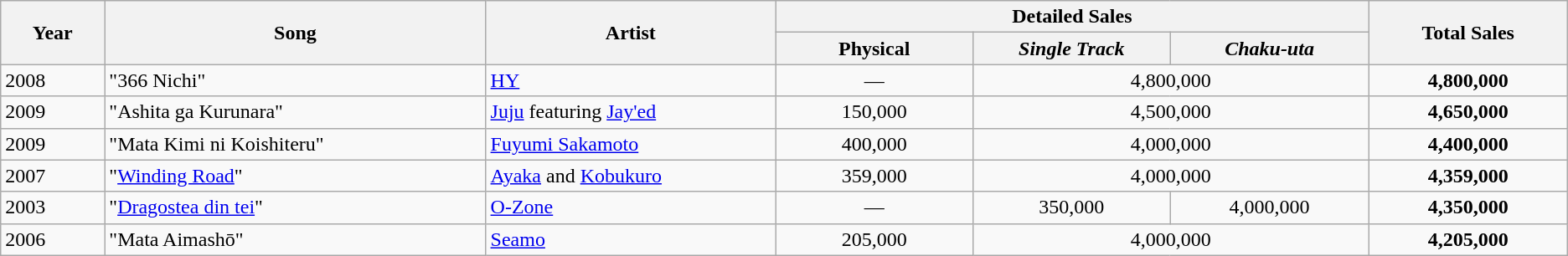<table class="wikitable">
<tr>
<th style="width: 5em;" rowspan="2">Year</th>
<th style="width: 20em;" rowspan="2">Song</th>
<th style="width: 15em;" rowspan="2">Artist</th>
<th style="width: 30em;" colspan="3">Detailed Sales</th>
<th style="width: 10em;" rowspan="2">Total Sales</th>
</tr>
<tr>
<th style="width: 10em;">Physical</th>
<th style="width: 10em;"><em>Single Track</em></th>
<th style="width: 10em;"><em>Chaku-uta</em></th>
</tr>
<tr>
<td>2008</td>
<td>"366 Nichi"</td>
<td><a href='#'>HY</a></td>
<td style="text-align: center;">—</td>
<td style="text-align: center;" colspan="2">4,800,000</td>
<td style="text-align: center;"><strong>4,800,000</strong></td>
</tr>
<tr>
<td>2009</td>
<td>"Ashita ga Kurunara"</td>
<td><a href='#'>Juju</a> featuring <a href='#'>Jay'ed</a></td>
<td style="text-align: center;">150,000</td>
<td style="text-align: center;" colspan="2">4,500,000</td>
<td style="text-align: center;"><strong>4,650,000</strong></td>
</tr>
<tr>
<td>2009</td>
<td>"Mata Kimi ni Koishiteru"</td>
<td><a href='#'>Fuyumi Sakamoto</a></td>
<td style="text-align: center;">400,000</td>
<td style="text-align: center;" colspan="2">4,000,000</td>
<td style="text-align: center;"><strong>4,400,000</strong></td>
</tr>
<tr>
<td>2007</td>
<td>"<a href='#'>Winding Road</a>"</td>
<td><a href='#'>Ayaka</a> and <a href='#'>Kobukuro</a></td>
<td style="text-align: center;">359,000</td>
<td style="text-align: center;" colspan="2">4,000,000</td>
<td style="text-align: center;"><strong>4,359,000</strong></td>
</tr>
<tr>
<td>2003</td>
<td>"<a href='#'>Dragostea din tei</a>"</td>
<td><a href='#'>O-Zone</a></td>
<td style="text-align: center;">—</td>
<td style="text-align: center;">350,000</td>
<td style="text-align: center;">4,000,000</td>
<td style="text-align: center;"><strong>4,350,000</strong></td>
</tr>
<tr>
<td>2006</td>
<td>"Mata Aimashō"</td>
<td><a href='#'>Seamo</a></td>
<td style="text-align: center;">205,000</td>
<td style="text-align: center;" colspan="2">4,000,000</td>
<td style="text-align: center;"><strong>4,205,000</strong></td>
</tr>
</table>
